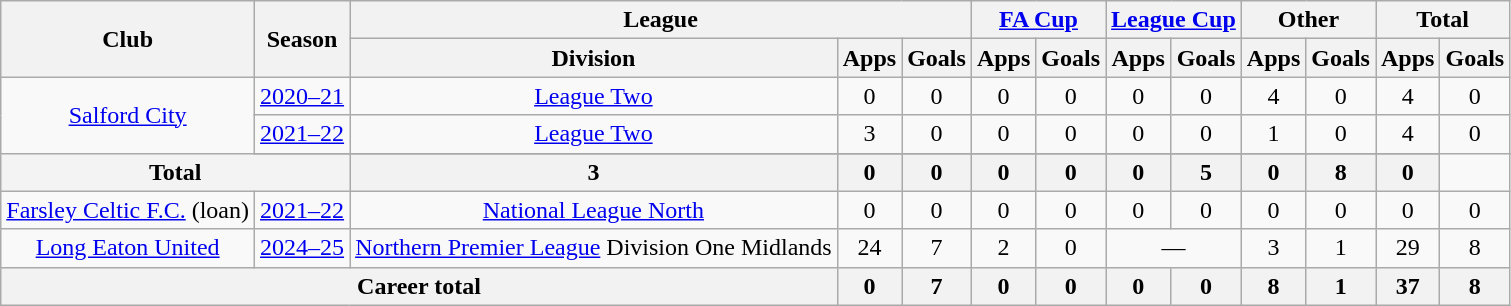<table class="wikitable" style="text-align: center">
<tr>
<th rowspan="2">Club</th>
<th rowspan="2">Season</th>
<th colspan="3">League</th>
<th colspan="2"><a href='#'>FA Cup</a></th>
<th colspan="2"><a href='#'>League Cup</a></th>
<th colspan="2">Other</th>
<th colspan="2">Total</th>
</tr>
<tr>
<th>Division</th>
<th>Apps</th>
<th>Goals</th>
<th>Apps</th>
<th>Goals</th>
<th>Apps</th>
<th>Goals</th>
<th>Apps</th>
<th>Goals</th>
<th>Apps</th>
<th>Goals</th>
</tr>
<tr>
<td rowspan="3"><a href='#'>Salford City</a></td>
<td><a href='#'>2020–21</a></td>
<td><a href='#'>League Two</a></td>
<td>0</td>
<td>0</td>
<td>0</td>
<td>0</td>
<td>0</td>
<td>0</td>
<td>4</td>
<td>0</td>
<td>4</td>
<td>0</td>
</tr>
<tr>
<td><a href='#'>2021–22</a></td>
<td><a href='#'>League Two</a></td>
<td>3</td>
<td>0</td>
<td>0</td>
<td>0</td>
<td>0</td>
<td>0</td>
<td>1</td>
<td>0</td>
<td>4</td>
<td>0</td>
</tr>
<tr>
</tr>
<tr style="font-weight:bold; background:#f3f3f3">
<td colspan="2">Total</td>
<th>3</th>
<th>0</th>
<th>0</th>
<th>0</th>
<th>0</th>
<th>0</th>
<th>5</th>
<th>0</th>
<th>8</th>
<th>0</th>
</tr>
<tr>
<td rowspan="1"><a href='#'>Farsley Celtic F.C.</a> (loan)</td>
<td><a href='#'>2021–22</a></td>
<td><a href='#'>National League North</a></td>
<td>0</td>
<td>0</td>
<td>0</td>
<td>0</td>
<td>0</td>
<td>0</td>
<td>0</td>
<td>0</td>
<td>0</td>
<td>0</td>
</tr>
<tr>
<td><a href='#'>Long Eaton United</a></td>
<td><a href='#'>2024–25</a></td>
<td><a href='#'>Northern Premier League</a> Division One Midlands</td>
<td>24</td>
<td>7</td>
<td>2</td>
<td>0</td>
<td colspan="2">—</td>
<td>3</td>
<td>1</td>
<td>29</td>
<td>8</td>
</tr>
<tr>
<th colspan="3">Career total</th>
<th>0</th>
<th>7</th>
<th>0</th>
<th>0</th>
<th>0</th>
<th>0</th>
<th>8</th>
<th>1</th>
<th>37</th>
<th>8</th>
</tr>
</table>
